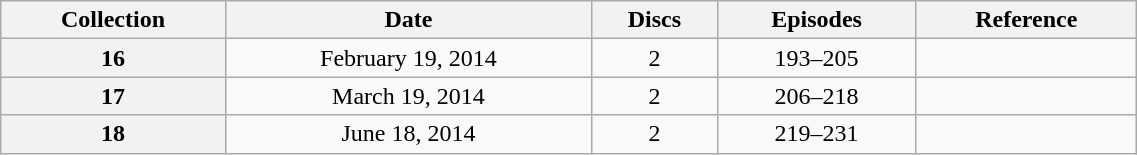<table class="wikitable" style="text-align: center; width: 60%;">
<tr>
<th scope="col" 175px;>Collection</th>
<th scope="col" 125px;>Date</th>
<th scope="col">Discs</th>
<th scope="col">Episodes</th>
<th scope="col">Reference</th>
</tr>
<tr>
<th scope="row">16</th>
<td>February 19, 2014</td>
<td>2</td>
<td>193–205</td>
<td></td>
</tr>
<tr>
<th scope="row">17</th>
<td>March 19, 2014</td>
<td>2</td>
<td>206–218</td>
<td></td>
</tr>
<tr>
<th scope="row">18</th>
<td>June 18, 2014</td>
<td>2</td>
<td>219–231</td>
<td></td>
</tr>
</table>
